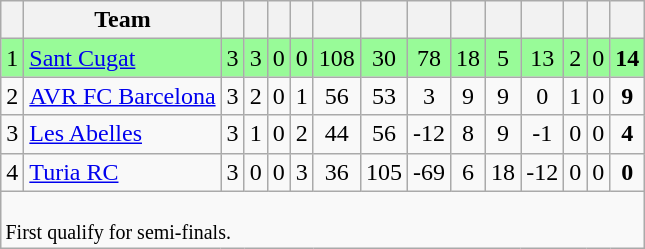<table class="wikitable" style="text-align:center;">
<tr>
<th></th>
<th>Team</th>
<th></th>
<th></th>
<th></th>
<th></th>
<th></th>
<th></th>
<th></th>
<th></th>
<th></th>
<th></th>
<th></th>
<th></th>
<th></th>
</tr>
<tr bgcolor=palegreen>
<td>1</td>
<td align="left"><a href='#'>Sant Cugat</a></td>
<td>3</td>
<td>3</td>
<td>0</td>
<td>0</td>
<td>108</td>
<td>30</td>
<td>78</td>
<td>18</td>
<td>5</td>
<td>13</td>
<td>2</td>
<td>0</td>
<td><strong>14</strong></td>
</tr>
<tr>
<td>2</td>
<td align="left"><a href='#'>AVR FC Barcelona</a></td>
<td>3</td>
<td>2</td>
<td>0</td>
<td>1</td>
<td>56</td>
<td>53</td>
<td>3</td>
<td>9</td>
<td>9</td>
<td>0</td>
<td>1</td>
<td>0</td>
<td><strong>9</strong></td>
</tr>
<tr>
<td>3</td>
<td align="left"><a href='#'>Les Abelles</a></td>
<td>3</td>
<td>1</td>
<td>0</td>
<td>2</td>
<td>44</td>
<td>56</td>
<td>-12</td>
<td>8</td>
<td>9</td>
<td>-1</td>
<td>0</td>
<td>0</td>
<td><strong>4</strong></td>
</tr>
<tr>
<td>4</td>
<td align="left"><a href='#'>Turia RC</a></td>
<td>3</td>
<td>0</td>
<td>0</td>
<td>3</td>
<td>36</td>
<td>105</td>
<td>-69</td>
<td>6</td>
<td>18</td>
<td>-12</td>
<td>0</td>
<td>0</td>
<td><strong>0</strong></td>
</tr>
<tr | style="text-align:left;" |>
<td colspan="15" style="border:0px; font-size:smaller"><br><span>First</span> qualify for semi-finals.</td>
</tr>
</table>
